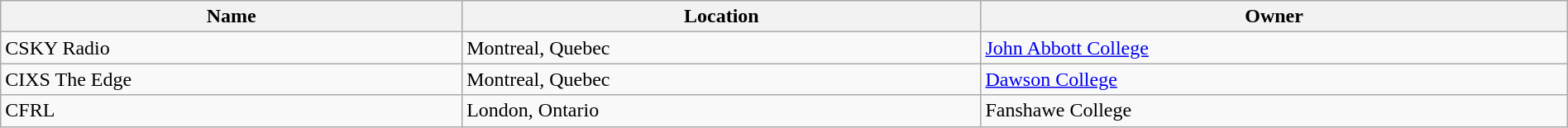<table class="wikitable" width="100%">
<tr>
<th>Name</th>
<th>Location</th>
<th>Owner</th>
</tr>
<tr>
<td>CSKY Radio</td>
<td>Montreal, Quebec</td>
<td><a href='#'>John Abbott College</a></td>
</tr>
<tr>
<td>CIXS The Edge</td>
<td>Montreal, Quebec</td>
<td><a href='#'>Dawson College</a></td>
</tr>
<tr>
<td>CFRL</td>
<td>London, Ontario</td>
<td>Fanshawe College</td>
</tr>
</table>
